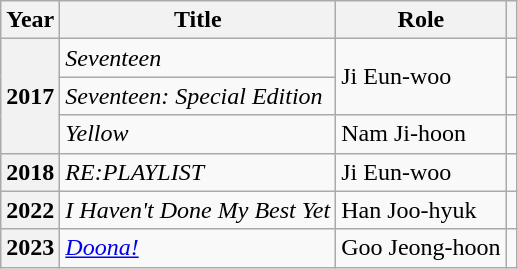<table class="wikitable sortable plainrowheaders">
<tr>
<th scope="col">Year</th>
<th scope="col">Title</th>
<th scope="col">Role</th>
<th scope="col" class="unsortable"></th>
</tr>
<tr>
<th scope="row" rowspan="3">2017</th>
<td><em>Seventeen</em></td>
<td rowspan="2">Ji Eun-woo</td>
<td style="text-align: center;"></td>
</tr>
<tr>
<td><em>Seventeen: Special Edition</em></td>
<td></td>
</tr>
<tr>
<td><em>Yellow</em></td>
<td>Nam Ji-hoon</td>
<td style="text-align: center;"></td>
</tr>
<tr>
<th scope="row">2018</th>
<td><em>RE:PLAYLIST</em></td>
<td>Ji Eun-woo</td>
<td style="text-align: center;"></td>
</tr>
<tr>
<th scope="row">2022</th>
<td><em>I Haven't Done My Best Yet</em></td>
<td>Han Joo-hyuk</td>
<td style="text-align: center;"></td>
</tr>
<tr>
<th scope="row">2023</th>
<td><em><a href='#'>Doona!</a></em></td>
<td>Goo Jeong-hoon</td>
<td style="text-align: center;"></td>
</tr>
</table>
